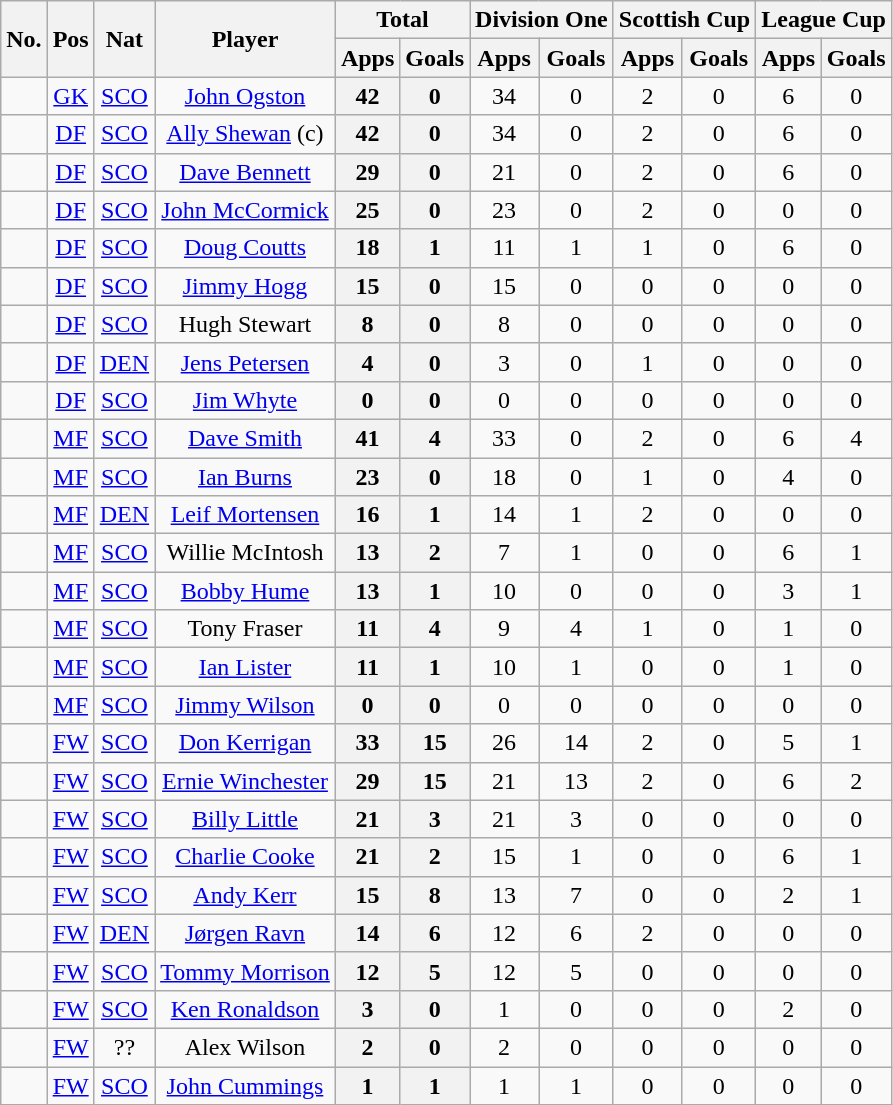<table class="wikitable sortable" style="text-align: center;">
<tr>
<th rowspan="2"><abbr>No.</abbr></th>
<th rowspan="2"><abbr>Pos</abbr></th>
<th rowspan="2"><abbr>Nat</abbr></th>
<th rowspan="2">Player</th>
<th colspan="2">Total</th>
<th colspan="2">Division One</th>
<th colspan="2">Scottish Cup</th>
<th colspan="2">League Cup</th>
</tr>
<tr>
<th>Apps</th>
<th>Goals</th>
<th>Apps</th>
<th>Goals</th>
<th>Apps</th>
<th>Goals</th>
<th>Apps</th>
<th>Goals</th>
</tr>
<tr>
<td></td>
<td><a href='#'>GK</a></td>
<td> <a href='#'>SCO</a></td>
<td><a href='#'>John Ogston</a></td>
<th>42</th>
<th>0</th>
<td>34</td>
<td>0</td>
<td>2</td>
<td>0</td>
<td>6</td>
<td>0</td>
</tr>
<tr>
<td></td>
<td><a href='#'>DF</a></td>
<td> <a href='#'>SCO</a></td>
<td><a href='#'>Ally Shewan</a> (c)</td>
<th>42</th>
<th>0</th>
<td>34</td>
<td>0</td>
<td>2</td>
<td>0</td>
<td>6</td>
<td>0</td>
</tr>
<tr>
<td></td>
<td><a href='#'>DF</a></td>
<td> <a href='#'>SCO</a></td>
<td><a href='#'>Dave Bennett</a></td>
<th>29</th>
<th>0</th>
<td>21</td>
<td>0</td>
<td>2</td>
<td>0</td>
<td>6</td>
<td>0</td>
</tr>
<tr>
<td></td>
<td><a href='#'>DF</a></td>
<td> <a href='#'>SCO</a></td>
<td><a href='#'>John McCormick</a></td>
<th>25</th>
<th>0</th>
<td>23</td>
<td>0</td>
<td>2</td>
<td>0</td>
<td>0</td>
<td>0</td>
</tr>
<tr>
<td></td>
<td><a href='#'>DF</a></td>
<td> <a href='#'>SCO</a></td>
<td><a href='#'>Doug Coutts</a></td>
<th>18</th>
<th>1</th>
<td>11</td>
<td>1</td>
<td>1</td>
<td>0</td>
<td>6</td>
<td>0</td>
</tr>
<tr>
<td></td>
<td><a href='#'>DF</a></td>
<td> <a href='#'>SCO</a></td>
<td><a href='#'>Jimmy Hogg</a></td>
<th>15</th>
<th>0</th>
<td>15</td>
<td>0</td>
<td>0</td>
<td>0</td>
<td>0</td>
<td>0</td>
</tr>
<tr>
<td></td>
<td><a href='#'>DF</a></td>
<td> <a href='#'>SCO</a></td>
<td>Hugh Stewart</td>
<th>8</th>
<th>0</th>
<td>8</td>
<td>0</td>
<td>0</td>
<td>0</td>
<td>0</td>
<td>0</td>
</tr>
<tr>
<td></td>
<td><a href='#'>DF</a></td>
<td> <a href='#'>DEN</a></td>
<td><a href='#'>Jens Petersen</a></td>
<th>4</th>
<th>0</th>
<td>3</td>
<td>0</td>
<td>1</td>
<td>0</td>
<td>0</td>
<td>0</td>
</tr>
<tr>
<td></td>
<td><a href='#'>DF</a></td>
<td> <a href='#'>SCO</a></td>
<td><a href='#'>Jim Whyte</a></td>
<th>0</th>
<th>0</th>
<td>0</td>
<td>0</td>
<td>0</td>
<td>0</td>
<td>0</td>
<td>0</td>
</tr>
<tr>
<td></td>
<td><a href='#'>MF</a></td>
<td> <a href='#'>SCO</a></td>
<td><a href='#'>Dave Smith</a></td>
<th>41</th>
<th>4</th>
<td>33</td>
<td>0</td>
<td>2</td>
<td>0</td>
<td>6</td>
<td>4</td>
</tr>
<tr>
<td></td>
<td><a href='#'>MF</a></td>
<td> <a href='#'>SCO</a></td>
<td><a href='#'>Ian Burns</a></td>
<th>23</th>
<th>0</th>
<td>18</td>
<td>0</td>
<td>1</td>
<td>0</td>
<td>4</td>
<td>0</td>
</tr>
<tr>
<td></td>
<td><a href='#'>MF</a></td>
<td> <a href='#'>DEN</a></td>
<td><a href='#'>Leif Mortensen</a></td>
<th>16</th>
<th>1</th>
<td>14</td>
<td>1</td>
<td>2</td>
<td>0</td>
<td>0</td>
<td>0</td>
</tr>
<tr>
<td></td>
<td><a href='#'>MF</a></td>
<td> <a href='#'>SCO</a></td>
<td>Willie McIntosh</td>
<th>13</th>
<th>2</th>
<td>7</td>
<td>1</td>
<td>0</td>
<td>0</td>
<td>6</td>
<td>1</td>
</tr>
<tr>
<td></td>
<td><a href='#'>MF</a></td>
<td> <a href='#'>SCO</a></td>
<td><a href='#'>Bobby Hume</a></td>
<th>13</th>
<th>1</th>
<td>10</td>
<td>0</td>
<td>0</td>
<td>0</td>
<td>3</td>
<td>1</td>
</tr>
<tr>
<td></td>
<td><a href='#'>MF</a></td>
<td> <a href='#'>SCO</a></td>
<td>Tony Fraser</td>
<th>11</th>
<th>4</th>
<td>9</td>
<td>4</td>
<td>1</td>
<td>0</td>
<td>1</td>
<td>0</td>
</tr>
<tr>
<td></td>
<td><a href='#'>MF</a></td>
<td> <a href='#'>SCO</a></td>
<td><a href='#'>Ian Lister</a></td>
<th>11</th>
<th>1</th>
<td>10</td>
<td>1</td>
<td>0</td>
<td>0</td>
<td>1</td>
<td>0</td>
</tr>
<tr>
<td></td>
<td><a href='#'>MF</a></td>
<td> <a href='#'>SCO</a></td>
<td><a href='#'>Jimmy Wilson</a></td>
<th>0</th>
<th>0</th>
<td>0</td>
<td>0</td>
<td>0</td>
<td>0</td>
<td>0</td>
<td>0</td>
</tr>
<tr>
<td></td>
<td><a href='#'>FW</a></td>
<td> <a href='#'>SCO</a></td>
<td><a href='#'>Don Kerrigan</a></td>
<th>33</th>
<th>15</th>
<td>26</td>
<td>14</td>
<td>2</td>
<td>0</td>
<td>5</td>
<td>1</td>
</tr>
<tr>
<td></td>
<td><a href='#'>FW</a></td>
<td> <a href='#'>SCO</a></td>
<td><a href='#'>Ernie Winchester</a></td>
<th>29</th>
<th>15</th>
<td>21</td>
<td>13</td>
<td>2</td>
<td>0</td>
<td>6</td>
<td>2</td>
</tr>
<tr>
<td></td>
<td><a href='#'>FW</a></td>
<td> <a href='#'>SCO</a></td>
<td><a href='#'>Billy Little</a></td>
<th>21</th>
<th>3</th>
<td>21</td>
<td>3</td>
<td>0</td>
<td>0</td>
<td>0</td>
<td>0</td>
</tr>
<tr>
<td></td>
<td><a href='#'>FW</a></td>
<td> <a href='#'>SCO</a></td>
<td><a href='#'>Charlie Cooke</a></td>
<th>21</th>
<th>2</th>
<td>15</td>
<td>1</td>
<td>0</td>
<td>0</td>
<td>6</td>
<td>1</td>
</tr>
<tr>
<td></td>
<td><a href='#'>FW</a></td>
<td> <a href='#'>SCO</a></td>
<td><a href='#'>Andy Kerr</a></td>
<th>15</th>
<th>8</th>
<td>13</td>
<td>7</td>
<td>0</td>
<td>0</td>
<td>2</td>
<td>1</td>
</tr>
<tr>
<td></td>
<td><a href='#'>FW</a></td>
<td> <a href='#'>DEN</a></td>
<td><a href='#'>Jørgen Ravn</a></td>
<th>14</th>
<th>6</th>
<td>12</td>
<td>6</td>
<td>2</td>
<td>0</td>
<td>0</td>
<td>0</td>
</tr>
<tr>
<td></td>
<td><a href='#'>FW</a></td>
<td> <a href='#'>SCO</a></td>
<td><a href='#'>Tommy Morrison</a></td>
<th>12</th>
<th>5</th>
<td>12</td>
<td>5</td>
<td>0</td>
<td>0</td>
<td>0</td>
<td>0</td>
</tr>
<tr>
<td></td>
<td><a href='#'>FW</a></td>
<td> <a href='#'>SCO</a></td>
<td><a href='#'>Ken Ronaldson</a></td>
<th>3</th>
<th>0</th>
<td>1</td>
<td>0</td>
<td>0</td>
<td>0</td>
<td>2</td>
<td>0</td>
</tr>
<tr>
<td></td>
<td><a href='#'>FW</a></td>
<td>??</td>
<td>Alex Wilson</td>
<th>2</th>
<th>0</th>
<td>2</td>
<td>0</td>
<td>0</td>
<td>0</td>
<td>0</td>
<td>0</td>
</tr>
<tr>
<td></td>
<td><a href='#'>FW</a></td>
<td> <a href='#'>SCO</a></td>
<td><a href='#'>John Cummings</a></td>
<th>1</th>
<th>1</th>
<td>1</td>
<td>1</td>
<td>0</td>
<td>0</td>
<td>0</td>
<td>0</td>
</tr>
</table>
